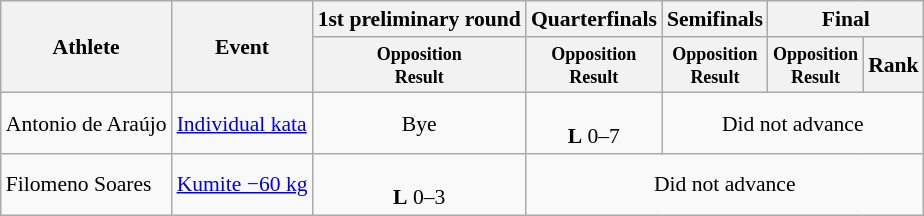<table class=wikitable style="font-size:90%">
<tr>
<th rowspan="2">Athlete</th>
<th rowspan="2">Event</th>
<th>1st preliminary round</th>
<th>Quarterfinals</th>
<th>Semifinals</th>
<th colspan="2">Final</th>
</tr>
<tr>
<th style="line-height:1em"><small>Opposition<br>Result</small></th>
<th style="line-height:1em"><small>Opposition<br>Result</small></th>
<th style="line-height:1em"><small>Opposition<br>Result</small></th>
<th style="line-height:1em"><small>Opposition<br>Result</small></th>
<th>Rank</th>
</tr>
<tr>
<td>Antonio de Araújo</td>
<td><a href='#'>Individual kata</a></td>
<td align=center>Bye</td>
<td align="center"><br><strong>L</strong> 0–7</td>
<td colspan=3 align=center>Did not advance</td>
</tr>
<tr>
<td>Filomeno Soares</td>
<td><a href='#'>Kumite −60 kg</a></td>
<td align="center"><br><strong>L</strong> 0–3</td>
<td colspan=4 align=center>Did not advance</td>
</tr>
</table>
